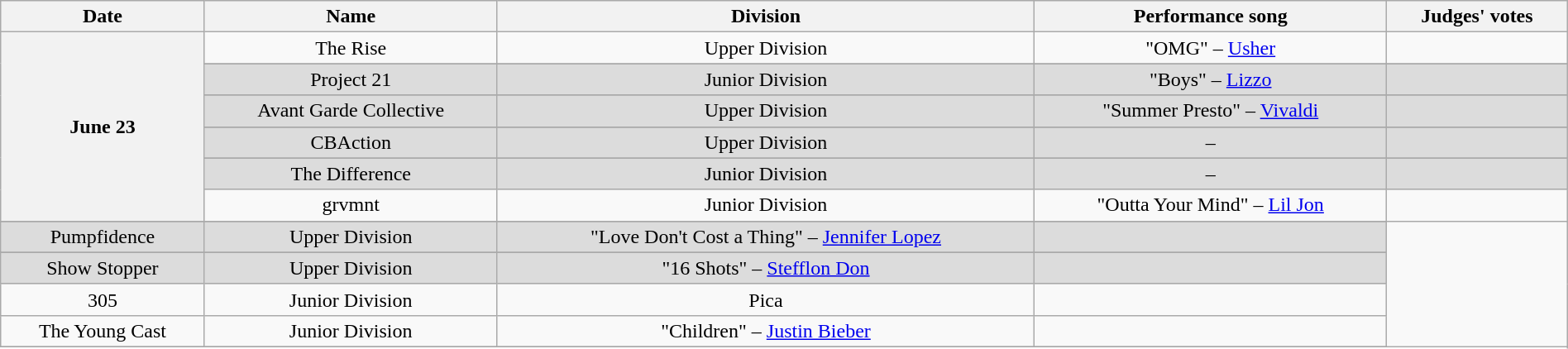<table class="wikitable sortable" style="text-align:center; width:100%;">
<tr>
<th scope="col">Date</th>
<th scope="col">Name</th>
<th scope="col">Division</th>
<th scope="col" class="sortable">Performance song</th>
<th scope="col">Judges' votes</th>
</tr>
<tr>
<th scope="row" rowspan="10">June 23</th>
<td>The Rise</td>
<td>Upper Division</td>
<td>"OMG" – <a href='#'>Usher</a></td>
<td></td>
</tr>
<tr>
</tr>
<tr style="background:#DCDCDC;">
<td>Project 21</td>
<td>Junior Division</td>
<td>"Boys" – <a href='#'>Lizzo</a></td>
<td></td>
</tr>
<tr>
</tr>
<tr style="background:#DCDCDC;">
<td>Avant Garde Collective</td>
<td>Upper Division</td>
<td>"Summer Presto" – <a href='#'>Vivaldi</a></td>
<td></td>
</tr>
<tr>
</tr>
<tr style="background:#DCDCDC;">
<td>CBAction</td>
<td>Upper Division</td>
<td>–</td>
<td></td>
</tr>
<tr>
</tr>
<tr style="background:#DCDCDC;">
<td>The Difference</td>
<td>Junior Division</td>
<td>–</td>
<td></td>
</tr>
<tr>
<td>grvmnt</td>
<td>Junior Division</td>
<td>"Outta Your Mind" – <a href='#'>Lil Jon</a></td>
<td></td>
</tr>
<tr>
</tr>
<tr style="background:#DCDCDC;">
<td>Pumpfidence</td>
<td>Upper Division</td>
<td>"Love Don't Cost a Thing" – <a href='#'>Jennifer Lopez</a></td>
<td></td>
</tr>
<tr>
</tr>
<tr style="background:#DCDCDC;">
<td>Show Stopper</td>
<td>Upper Division</td>
<td>"16 Shots" – <a href='#'>Stefflon Don</a></td>
<td></td>
</tr>
<tr>
<td>305</td>
<td>Junior Division</td>
<td>Pica</td>
<td></td>
</tr>
<tr>
<td>The Young Cast</td>
<td>Junior Division</td>
<td>"Children" – <a href='#'>Justin Bieber</a></td>
<td></td>
</tr>
<tr>
</tr>
</table>
